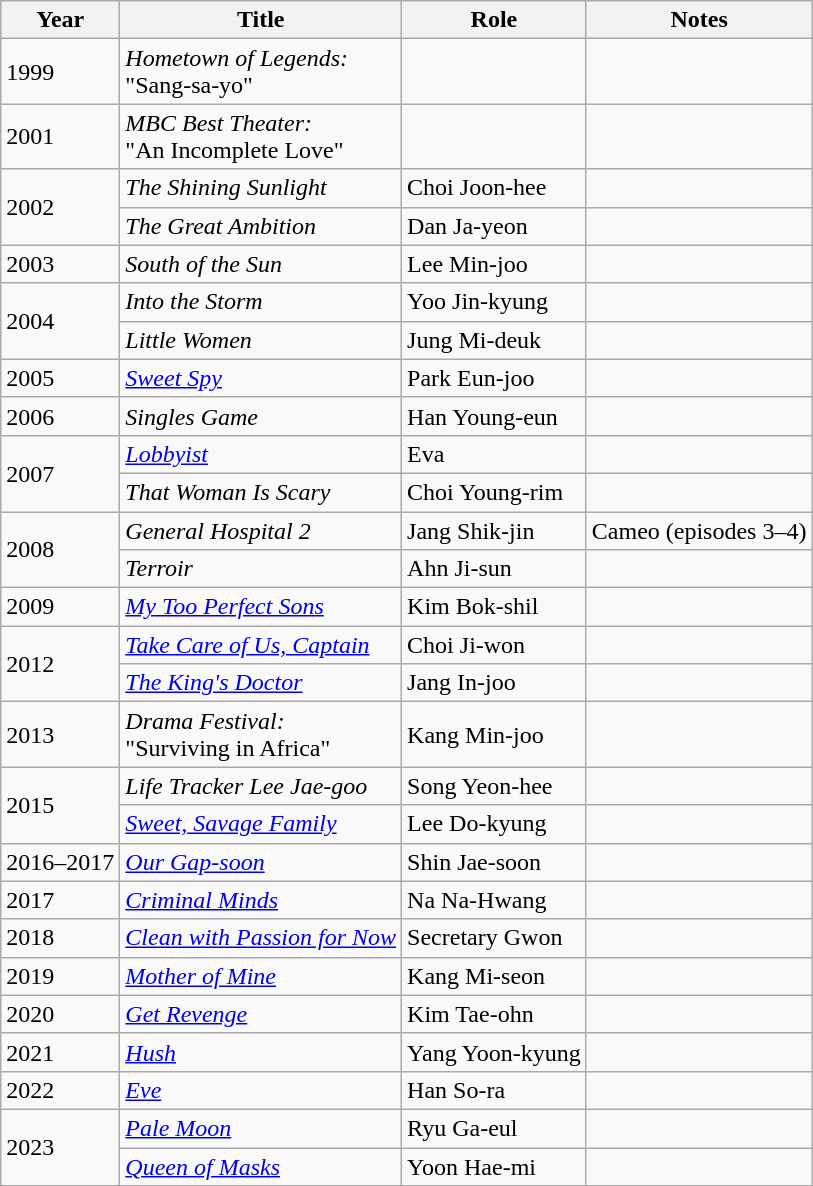<table class="wikitable sortable">
<tr>
<th>Year</th>
<th>Title</th>
<th>Role</th>
<th>Notes</th>
</tr>
<tr>
<td>1999</td>
<td><em>Hometown of Legends:</em><br>"Sang-sa-yo" </td>
<td></td>
<td></td>
</tr>
<tr>
<td>2001</td>
<td><em>MBC Best Theater:</em><br>"An Incomplete Love" </td>
<td></td>
<td></td>
</tr>
<tr>
<td rowspan=2>2002</td>
<td><em>The Shining Sunlight</em></td>
<td>Choi Joon-hee</td>
<td></td>
</tr>
<tr>
<td><em>The Great Ambition</em></td>
<td>Dan Ja-yeon</td>
<td></td>
</tr>
<tr>
<td>2003</td>
<td><em>South of the Sun</em></td>
<td>Lee Min-joo</td>
<td></td>
</tr>
<tr>
<td rowspan=2>2004</td>
<td><em>Into the Storm</em></td>
<td>Yoo Jin-kyung</td>
<td></td>
</tr>
<tr>
<td><em>Little Women</em></td>
<td>Jung Mi-deuk</td>
<td></td>
</tr>
<tr>
<td>2005</td>
<td><em><a href='#'>Sweet Spy</a></em></td>
<td>Park Eun-joo</td>
<td></td>
</tr>
<tr>
<td>2006</td>
<td><em>Singles Game</em> </td>
<td>Han Young-eun</td>
<td></td>
</tr>
<tr>
<td rowspan=2>2007</td>
<td><em><a href='#'>Lobbyist</a></em></td>
<td>Eva</td>
<td></td>
</tr>
<tr>
<td><em>That Woman Is Scary</em></td>
<td>Choi Young-rim</td>
<td></td>
</tr>
<tr>
<td rowspan=2>2008</td>
<td><em>General Hospital 2</em></td>
<td>Jang Shik-jin</td>
<td>Cameo (episodes 3–4)</td>
</tr>
<tr>
<td><em>Terroir</em></td>
<td>Ahn Ji-sun</td>
<td></td>
</tr>
<tr>
<td>2009</td>
<td><em><a href='#'>My Too Perfect Sons</a></em></td>
<td>Kim Bok-shil</td>
<td></td>
</tr>
<tr>
<td rowspan=2>2012</td>
<td><em><a href='#'>Take Care of Us, Captain</a></em></td>
<td>Choi Ji-won</td>
<td></td>
</tr>
<tr>
<td><em><a href='#'>The King's Doctor</a></em></td>
<td>Jang In-joo</td>
<td></td>
</tr>
<tr>
<td>2013</td>
<td><em>Drama Festival:</em><br>"Surviving in Africa"</td>
<td>Kang Min-joo</td>
<td></td>
</tr>
<tr>
<td rowspan=2>2015</td>
<td><em>Life Tracker Lee Jae-goo</em></td>
<td>Song Yeon-hee</td>
<td></td>
</tr>
<tr>
<td><em><a href='#'>Sweet, Savage Family</a></em></td>
<td>Lee Do-kyung</td>
<td></td>
</tr>
<tr>
<td>2016–2017</td>
<td><em><a href='#'>Our Gap-soon</a></em></td>
<td>Shin Jae-soon</td>
<td></td>
</tr>
<tr>
<td>2017</td>
<td><em><a href='#'>Criminal Minds</a></em></td>
<td>Na Na-Hwang</td>
<td></td>
</tr>
<tr>
<td>2018</td>
<td><em><a href='#'>Clean with Passion for Now</a></em></td>
<td>Secretary Gwon</td>
<td></td>
</tr>
<tr>
<td>2019</td>
<td><em><a href='#'>Mother of Mine</a></em></td>
<td>Kang Mi-seon</td>
<td></td>
</tr>
<tr>
<td>2020</td>
<td><em><a href='#'>Get Revenge</a></em></td>
<td>Kim Tae-ohn</td>
<td></td>
</tr>
<tr>
<td>2021</td>
<td><em><a href='#'>Hush</a></em></td>
<td>Yang Yoon-kyung</td>
<td></td>
</tr>
<tr>
<td>2022</td>
<td><em><a href='#'>Eve</a></em></td>
<td>Han So-ra</td>
<td></td>
</tr>
<tr>
<td rowspan=2>2023</td>
<td><em><a href='#'>Pale Moon</a></em></td>
<td>Ryu Ga-eul</td>
<td></td>
</tr>
<tr>
<td><em><a href='#'>Queen of Masks</a></em></td>
<td>Yoon Hae-mi</td>
<td></td>
</tr>
</table>
